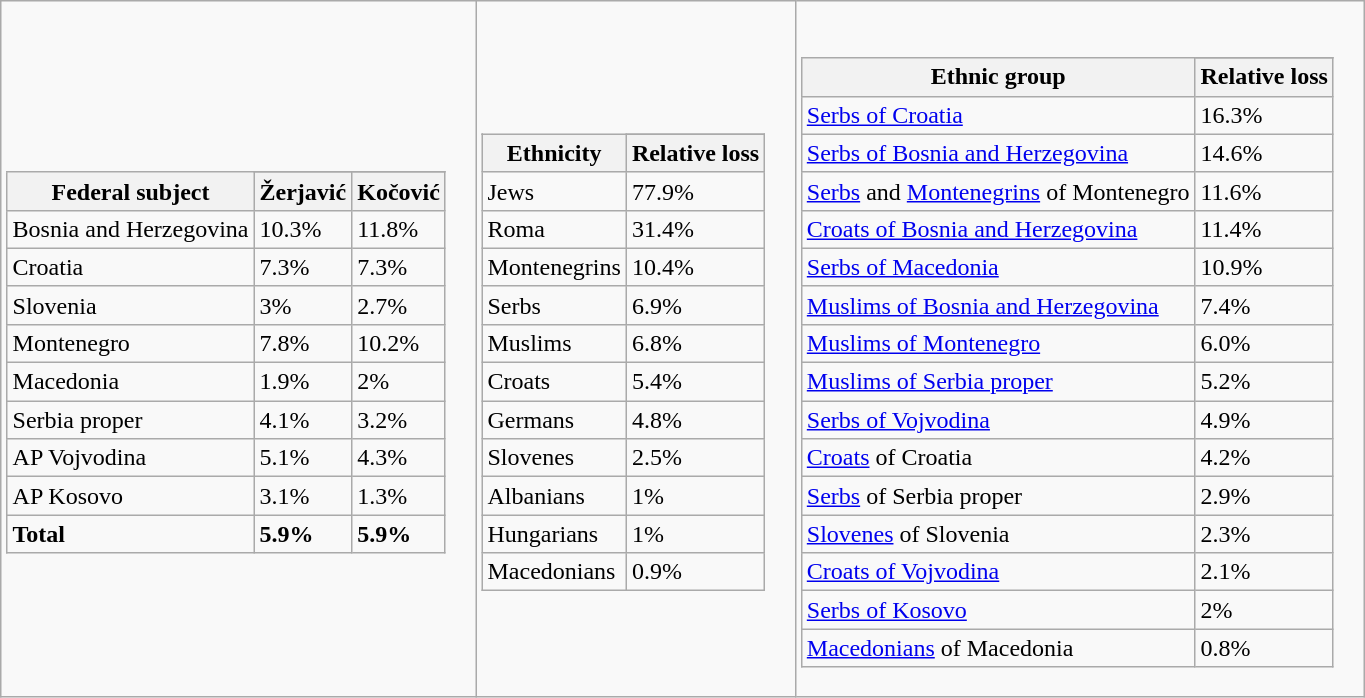<table class="wikitable">
<tr>
<td><br><table class="wikitable sortable">
<tr>
<th rowspan="2">Federal subject</th>
</tr>
<tr align="center">
<th data-sort-type=number>Žerjavić</th>
<th>Kočović</th>
</tr>
<tr>
<td>Bosnia and Herzegovina</td>
<td>10.3%</td>
<td>11.8%</td>
</tr>
<tr>
<td>Croatia</td>
<td>7.3%</td>
<td>7.3%</td>
</tr>
<tr>
<td>Slovenia</td>
<td>3%</td>
<td>2.7%</td>
</tr>
<tr>
<td>Montenegro</td>
<td>7.8%</td>
<td>10.2%</td>
</tr>
<tr>
<td>Macedonia</td>
<td>1.9%</td>
<td>2%</td>
</tr>
<tr>
<td>Serbia proper</td>
<td>4.1%</td>
<td>3.2%</td>
</tr>
<tr>
<td>AP Vojvodina</td>
<td>5.1%</td>
<td>4.3%</td>
</tr>
<tr>
<td>AP Kosovo</td>
<td>3.1%</td>
<td>1.3%</td>
</tr>
<tr class="sortbottom">
<td><strong>Total</strong></td>
<td><strong>5.9%</strong></td>
<td><strong>5.9%</strong></td>
</tr>
</table>
</td>
<td><br><table class="wikitable sortable">
<tr>
<th rowspan="2">Ethnicity</th>
</tr>
<tr align="center">
<th data-sort-type=number>Relative loss</th>
</tr>
<tr>
<td>Jews</td>
<td>77.9%</td>
</tr>
<tr>
<td>Roma</td>
<td>31.4%</td>
</tr>
<tr>
<td>Montenegrins</td>
<td>10.4%</td>
</tr>
<tr>
<td>Serbs</td>
<td>6.9%</td>
</tr>
<tr>
<td>Muslims</td>
<td>6.8%</td>
</tr>
<tr>
<td>Croats</td>
<td>5.4%</td>
</tr>
<tr>
<td>Germans</td>
<td>4.8%</td>
</tr>
<tr>
<td>Slovenes</td>
<td>2.5%</td>
</tr>
<tr>
<td>Albanians</td>
<td>1%</td>
</tr>
<tr>
<td>Hungarians</td>
<td>1%</td>
</tr>
<tr>
<td>Macedonians</td>
<td>0.9%</td>
</tr>
</table>
</td>
<td><br><table class="wikitable sortable">
<tr>
<th rowspan="2">Ethnic group</th>
</tr>
<tr align="center">
<th data-sort-type=number>Relative loss</th>
</tr>
<tr>
<td><a href='#'>Serbs of Croatia</a></td>
<td>16.3%</td>
</tr>
<tr>
<td><a href='#'>Serbs of Bosnia and Herzegovina</a></td>
<td>14.6%</td>
</tr>
<tr>
<td><a href='#'>Serbs</a> and <a href='#'>Montenegrins</a> of Montenegro</td>
<td>11.6%</td>
</tr>
<tr>
<td><a href='#'>Croats of Bosnia and Herzegovina</a></td>
<td>11.4%</td>
</tr>
<tr>
<td><a href='#'>Serbs of Macedonia</a></td>
<td>10.9%</td>
</tr>
<tr>
<td><a href='#'>Muslims of Bosnia and Herzegovina</a></td>
<td>7.4%</td>
</tr>
<tr>
<td><a href='#'>Muslims of Montenegro</a></td>
<td>6.0%</td>
</tr>
<tr>
<td><a href='#'>Muslims of Serbia proper</a></td>
<td>5.2%</td>
</tr>
<tr>
<td><a href='#'>Serbs of Vojvodina</a></td>
<td>4.9%</td>
</tr>
<tr>
<td><a href='#'>Croats</a> of Croatia</td>
<td>4.2%</td>
</tr>
<tr>
<td><a href='#'>Serbs</a> of Serbia proper</td>
<td>2.9%</td>
</tr>
<tr>
<td><a href='#'>Slovenes</a> of Slovenia</td>
<td>2.3%</td>
</tr>
<tr>
<td><a href='#'>Croats of Vojvodina</a></td>
<td>2.1%</td>
</tr>
<tr>
<td><a href='#'>Serbs of Kosovo</a></td>
<td>2%</td>
</tr>
<tr>
<td><a href='#'>Macedonians</a> of Macedonia</td>
<td>0.8%</td>
</tr>
</table>
</td>
</tr>
</table>
